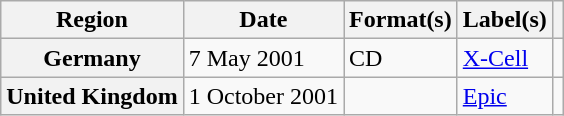<table class="wikitable plainrowheaders">
<tr>
<th scope="col">Region</th>
<th scope="col">Date</th>
<th scope="col">Format(s)</th>
<th scope="col">Label(s)</th>
<th scope="col"></th>
</tr>
<tr>
<th scope="row">Germany</th>
<td>7 May 2001</td>
<td>CD</td>
<td><a href='#'>X-Cell</a></td>
<td></td>
</tr>
<tr>
<th scope="row">United Kingdom</th>
<td>1 October 2001</td>
<td></td>
<td><a href='#'>Epic</a></td>
<td></td>
</tr>
</table>
